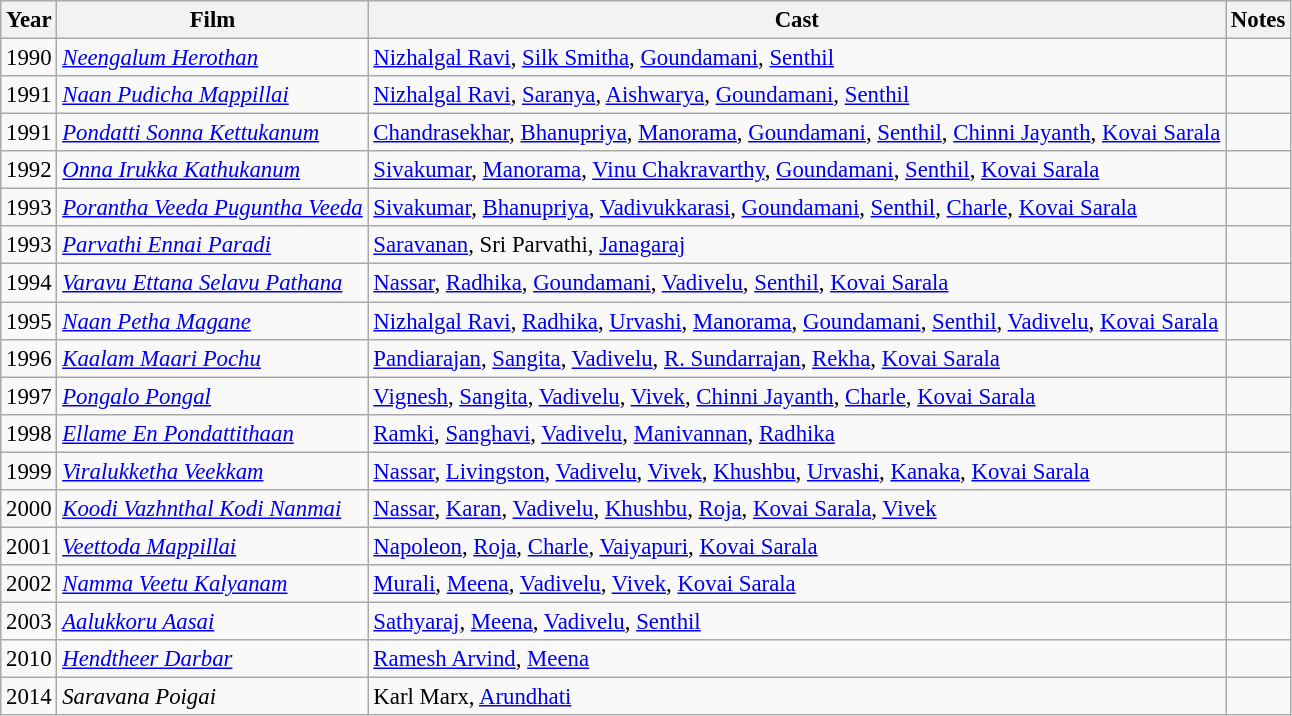<table class="wikitable" style="font-size: 95%;">
<tr>
<th>Year</th>
<th>Film</th>
<th>Cast</th>
<th>Notes</th>
</tr>
<tr>
<td>1990</td>
<td><em><a href='#'>Neengalum Herothan</a></em></td>
<td><a href='#'>Nizhalgal Ravi</a>, <a href='#'>Silk Smitha</a>, <a href='#'>Goundamani</a>, <a href='#'>Senthil</a></td>
<td></td>
</tr>
<tr>
<td>1991</td>
<td><em><a href='#'>Naan Pudicha Mappillai</a></em></td>
<td><a href='#'>Nizhalgal Ravi</a>, <a href='#'>Saranya</a>, <a href='#'>Aishwarya</a>, <a href='#'>Goundamani</a>, <a href='#'>Senthil</a></td>
<td></td>
</tr>
<tr>
<td>1991</td>
<td><em><a href='#'>Pondatti Sonna Kettukanum</a></em></td>
<td><a href='#'>Chandrasekhar</a>, <a href='#'>Bhanupriya</a>, <a href='#'>Manorama</a>, <a href='#'>Goundamani</a>, <a href='#'>Senthil</a>, <a href='#'>Chinni Jayanth</a>, <a href='#'>Kovai Sarala</a></td>
<td></td>
</tr>
<tr>
<td>1992</td>
<td><em><a href='#'>Onna Irukka Kathukanum</a></em></td>
<td><a href='#'>Sivakumar</a>, <a href='#'>Manorama</a>, <a href='#'>Vinu Chakravarthy</a>, <a href='#'>Goundamani</a>, <a href='#'>Senthil</a>, <a href='#'>Kovai Sarala</a></td>
<td></td>
</tr>
<tr>
<td>1993</td>
<td><em><a href='#'>Porantha Veeda Puguntha Veeda</a></em></td>
<td><a href='#'>Sivakumar</a>, <a href='#'>Bhanupriya</a>, <a href='#'>Vadivukkarasi</a>, <a href='#'>Goundamani</a>, <a href='#'>Senthil</a>, <a href='#'>Charle</a>, <a href='#'>Kovai Sarala</a></td>
<td></td>
</tr>
<tr>
<td>1993</td>
<td><em><a href='#'>Parvathi Ennai Paradi</a></em></td>
<td><a href='#'>Saravanan</a>, Sri Parvathi, <a href='#'>Janagaraj</a></td>
<td></td>
</tr>
<tr>
<td>1994</td>
<td><em><a href='#'>Varavu Ettana Selavu Pathana</a></em></td>
<td><a href='#'>Nassar</a>, <a href='#'>Radhika</a>, <a href='#'>Goundamani</a>, <a href='#'>Vadivelu</a>, <a href='#'>Senthil</a>, <a href='#'>Kovai Sarala</a></td>
<td></td>
</tr>
<tr>
<td>1995</td>
<td><em><a href='#'>Naan Petha Magane</a></em></td>
<td><a href='#'>Nizhalgal Ravi</a>, <a href='#'>Radhika</a>, <a href='#'>Urvashi</a>, <a href='#'>Manorama</a>, <a href='#'>Goundamani</a>, <a href='#'>Senthil</a>, <a href='#'>Vadivelu</a>, <a href='#'>Kovai Sarala</a></td>
<td></td>
</tr>
<tr>
<td>1996</td>
<td><em><a href='#'>Kaalam Maari Pochu</a></em></td>
<td><a href='#'>Pandiarajan</a>, <a href='#'>Sangita</a>, <a href='#'>Vadivelu</a>, <a href='#'>R. Sundarrajan</a>, <a href='#'>Rekha</a>, <a href='#'>Kovai Sarala</a></td>
<td></td>
</tr>
<tr>
<td>1997</td>
<td><em><a href='#'>Pongalo Pongal</a></em></td>
<td><a href='#'>Vignesh</a>, <a href='#'>Sangita</a>, <a href='#'>Vadivelu</a>, <a href='#'>Vivek</a>, <a href='#'>Chinni Jayanth</a>, <a href='#'>Charle</a>, <a href='#'>Kovai Sarala</a></td>
<td></td>
</tr>
<tr>
<td>1998</td>
<td><em><a href='#'>Ellame En Pondattithaan</a></em></td>
<td><a href='#'>Ramki</a>, <a href='#'>Sanghavi</a>, <a href='#'>Vadivelu</a>, <a href='#'>Manivannan</a>, <a href='#'>Radhika</a></td>
<td></td>
</tr>
<tr>
<td>1999</td>
<td><em><a href='#'>Viralukketha Veekkam</a></em></td>
<td><a href='#'>Nassar</a>, <a href='#'>Livingston</a>, <a href='#'>Vadivelu</a>, <a href='#'>Vivek</a>, <a href='#'>Khushbu</a>, <a href='#'>Urvashi</a>, <a href='#'>Kanaka</a>, <a href='#'>Kovai Sarala</a></td>
<td></td>
</tr>
<tr>
<td>2000</td>
<td><em><a href='#'>Koodi Vazhnthal Kodi Nanmai</a></em></td>
<td><a href='#'>Nassar</a>, <a href='#'>Karan</a>, <a href='#'>Vadivelu</a>, <a href='#'>Khushbu</a>, <a href='#'>Roja</a>, <a href='#'>Kovai Sarala</a>, <a href='#'>Vivek</a></td>
<td></td>
</tr>
<tr>
<td>2001</td>
<td><em><a href='#'>Veettoda Mappillai</a></em></td>
<td><a href='#'>Napoleon</a>, <a href='#'>Roja</a>, <a href='#'>Charle</a>, <a href='#'>Vaiyapuri</a>, <a href='#'>Kovai Sarala</a></td>
<td></td>
</tr>
<tr>
<td>2002</td>
<td><em><a href='#'>Namma Veetu Kalyanam</a></em></td>
<td><a href='#'>Murali</a>, <a href='#'>Meena</a>, <a href='#'>Vadivelu</a>, <a href='#'>Vivek</a>, <a href='#'>Kovai Sarala</a></td>
<td></td>
</tr>
<tr>
<td>2003</td>
<td><em><a href='#'>Aalukkoru Aasai</a></em></td>
<td><a href='#'>Sathyaraj</a>, <a href='#'>Meena</a>, <a href='#'>Vadivelu</a>, <a href='#'>Senthil</a></td>
<td></td>
</tr>
<tr>
<td>2010</td>
<td><em><a href='#'>Hendtheer Darbar</a></em></td>
<td><a href='#'>Ramesh Arvind</a>, <a href='#'>Meena</a></td>
<td></td>
</tr>
<tr>
<td>2014</td>
<td><em>Saravana Poigai</em></td>
<td>Karl Marx, <a href='#'>Arundhati</a></td>
<td></td>
</tr>
</table>
